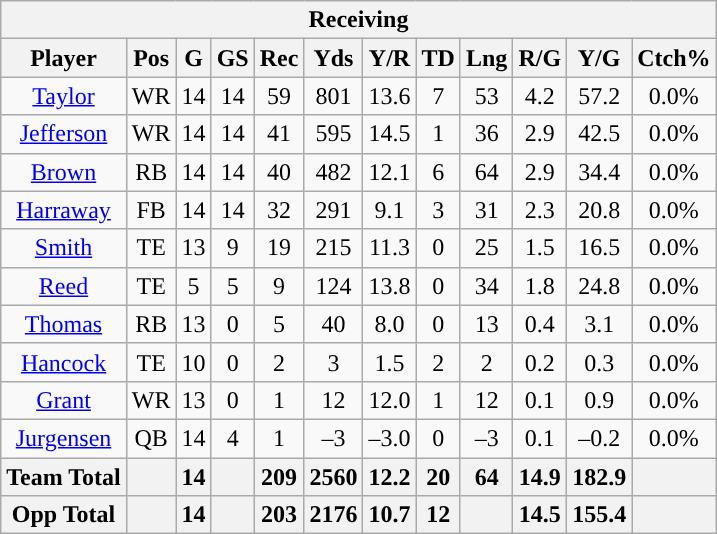<table class="wikitable" style="text-align:center">
<tr>
<th colspan="12">Receiving</th>
</tr>
<tr>
<th>Player</th>
<th>Pos</th>
<th>G</th>
<th>GS</th>
<th>Rec</th>
<th>Yds</th>
<th>Y/R</th>
<th>TD</th>
<th>Lng</th>
<th>R/G</th>
<th>Y/G</th>
<th>Ctch%</th>
</tr>
<tr>
<td><a href='#'>Taylor</a></td>
<td>WR</td>
<td>14</td>
<td>14</td>
<td>59</td>
<td>801</td>
<td>13.6</td>
<td>7</td>
<td>53</td>
<td>4.2</td>
<td>57.2</td>
<td>0.0%</td>
</tr>
<tr>
<td><a href='#'>Jefferson</a></td>
<td>WR</td>
<td>14</td>
<td>14</td>
<td>41</td>
<td>595</td>
<td>14.5</td>
<td>1</td>
<td>36</td>
<td>2.9</td>
<td>42.5</td>
<td>0.0%</td>
</tr>
<tr>
<td><a href='#'>Brown</a></td>
<td>RB</td>
<td>14</td>
<td>14</td>
<td>40</td>
<td>482</td>
<td>12.1</td>
<td>6</td>
<td>64</td>
<td>2.9</td>
<td>34.4</td>
<td>0.0%</td>
</tr>
<tr>
<td><a href='#'>Harraway</a></td>
<td>FB</td>
<td>14</td>
<td>14</td>
<td>32</td>
<td>291</td>
<td>9.1</td>
<td>3</td>
<td>31</td>
<td>2.3</td>
<td>20.8</td>
<td>0.0%</td>
</tr>
<tr>
<td><a href='#'>Smith</a></td>
<td>TE</td>
<td>13</td>
<td>9</td>
<td>19</td>
<td>215</td>
<td>11.3</td>
<td>0</td>
<td>25</td>
<td>1.5</td>
<td>16.5</td>
<td>0.0%</td>
</tr>
<tr>
<td><a href='#'>Reed</a></td>
<td>TE</td>
<td>5</td>
<td>5</td>
<td>9</td>
<td>124</td>
<td>13.8</td>
<td>0</td>
<td>34</td>
<td>1.8</td>
<td>24.8</td>
<td>0.0%</td>
</tr>
<tr>
<td><a href='#'>Thomas</a></td>
<td>RB</td>
<td>13</td>
<td>0</td>
<td>5</td>
<td>40</td>
<td>8.0</td>
<td>0</td>
<td>13</td>
<td>0.4</td>
<td>3.1</td>
<td>0.0%</td>
</tr>
<tr>
<td><a href='#'>Hancock</a></td>
<td>TE</td>
<td>10</td>
<td>0</td>
<td>2</td>
<td>3</td>
<td>1.5</td>
<td>2</td>
<td>2</td>
<td>0.2</td>
<td>0.3</td>
<td>0.0%</td>
</tr>
<tr>
<td><a href='#'>Grant</a></td>
<td>WR</td>
<td>13</td>
<td>0</td>
<td>1</td>
<td>12</td>
<td>12.0</td>
<td>1</td>
<td>12</td>
<td>0.1</td>
<td>0.9</td>
<td>0.0%</td>
</tr>
<tr>
<td><a href='#'>Jurgensen</a></td>
<td>QB</td>
<td>14</td>
<td>4</td>
<td>1</td>
<td>–3</td>
<td>–3.0</td>
<td>0</td>
<td>–3</td>
<td>0.1</td>
<td>–0.2</td>
<td>0.0%</td>
</tr>
<tr>
<th>Team Total</th>
<th></th>
<th>14</th>
<th></th>
<th>209</th>
<th>2560</th>
<th>12.2</th>
<th>20</th>
<th>64</th>
<th>14.9</th>
<th>182.9</th>
<th></th>
</tr>
<tr>
<th>Opp Total</th>
<th></th>
<th>14</th>
<th></th>
<th>203</th>
<th>2176</th>
<th>10.7</th>
<th>12</th>
<th></th>
<th>14.5</th>
<th>155.4</th>
<th></th>
</tr>
</table>
